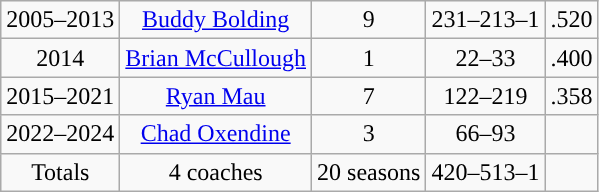<table class="wikitable" style="text-align:center">
<tr>
<td>2005–2013</td>
<td><a href='#'>Buddy Bolding</a></td>
<td>9</td>
<td>231–213–1</td>
<td>.520</td>
</tr>
<tr>
<td>2014</td>
<td><a href='#'>Brian McCullough</a></td>
<td>1</td>
<td>22–33</td>
<td>.400</td>
</tr>
<tr>
<td>2015–2021</td>
<td><a href='#'>Ryan Mau</a></td>
<td>7</td>
<td>122–219</td>
<td>.358</td>
</tr>
<tr>
<td>2022–2024</td>
<td><a href='#'>Chad Oxendine</a></td>
<td>3</td>
<td>66–93</td>
<td></td>
</tr>
<tr class="sortbottom">
<td>Totals</td>
<td>4 coaches</td>
<td>20 seasons</td>
<td>420–513–1</td>
<td></td>
</tr>
</table>
